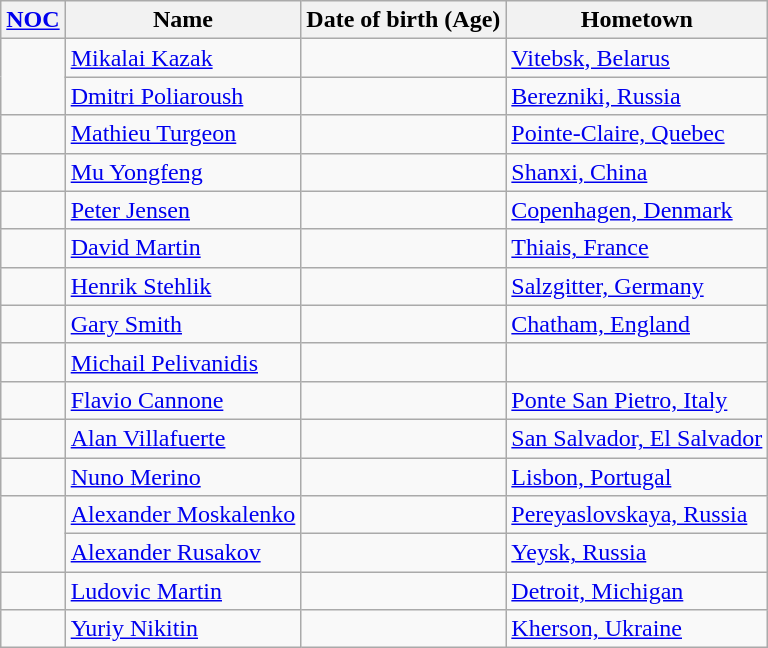<table class="wikitable sortable">
<tr>
<th><a href='#'>NOC</a></th>
<th>Name</th>
<th>Date of birth (Age)</th>
<th>Hometown</th>
</tr>
<tr>
<td rowspan="2"></td>
<td><a href='#'>Mikalai Kazak</a></td>
<td></td>
<td><a href='#'>Vitebsk, Belarus</a></td>
</tr>
<tr>
<td><a href='#'>Dmitri Poliaroush</a></td>
<td></td>
<td><a href='#'>Berezniki, Russia</a></td>
</tr>
<tr>
<td></td>
<td><a href='#'>Mathieu Turgeon</a></td>
<td></td>
<td><a href='#'>Pointe-Claire, Quebec</a></td>
</tr>
<tr>
<td></td>
<td><a href='#'>Mu Yongfeng</a></td>
<td></td>
<td><a href='#'>Shanxi, China</a></td>
</tr>
<tr>
<td></td>
<td><a href='#'>Peter Jensen</a></td>
<td></td>
<td><a href='#'>Copenhagen, Denmark</a></td>
</tr>
<tr>
<td></td>
<td><a href='#'>David Martin</a></td>
<td></td>
<td><a href='#'>Thiais, France</a></td>
</tr>
<tr>
<td></td>
<td><a href='#'>Henrik Stehlik</a></td>
<td></td>
<td><a href='#'>Salzgitter, Germany</a></td>
</tr>
<tr>
<td></td>
<td><a href='#'>Gary Smith</a></td>
<td></td>
<td><a href='#'>Chatham, England</a></td>
</tr>
<tr>
<td></td>
<td><a href='#'>Michail Pelivanidis</a></td>
<td></td>
<td></td>
</tr>
<tr>
<td></td>
<td><a href='#'>Flavio Cannone</a></td>
<td></td>
<td><a href='#'>Ponte San Pietro, Italy</a></td>
</tr>
<tr>
<td></td>
<td><a href='#'>Alan Villafuerte</a></td>
<td></td>
<td><a href='#'>San Salvador, El Salvador</a></td>
</tr>
<tr>
<td></td>
<td><a href='#'>Nuno Merino</a></td>
<td></td>
<td><a href='#'>Lisbon, Portugal</a></td>
</tr>
<tr>
<td rowspan="2"></td>
<td><a href='#'>Alexander Moskalenko</a></td>
<td></td>
<td><a href='#'>Pereyaslovskaya, Russia</a></td>
</tr>
<tr>
<td><a href='#'>Alexander Rusakov</a></td>
<td></td>
<td><a href='#'>Yeysk, Russia</a></td>
</tr>
<tr>
<td></td>
<td><a href='#'>Ludovic Martin</a></td>
<td></td>
<td><a href='#'>Detroit, Michigan</a></td>
</tr>
<tr>
<td></td>
<td><a href='#'>Yuriy Nikitin</a></td>
<td></td>
<td><a href='#'>Kherson, Ukraine</a></td>
</tr>
</table>
